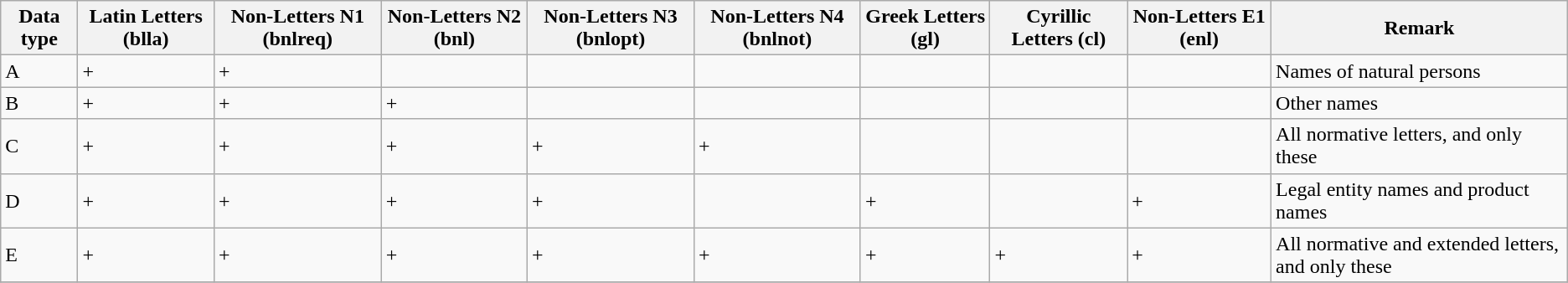<table class="wikitable zebra mw-collapsible mw-collapsed">
<tr>
<th>Data type</th>
<th>Latin Letters (blla)</th>
<th>Non-Letters N1 (bnlreq)</th>
<th>Non-Letters N2 (bnl)</th>
<th>Non-Letters N3 (bnlopt)</th>
<th>Non-Letters N4 (bnlnot)</th>
<th>Greek Letters (gl)</th>
<th>Cyrillic Letters (cl)</th>
<th>Non-Letters E1 (enl)</th>
<th>Remark</th>
</tr>
<tr>
<td>A</td>
<td>+</td>
<td>+</td>
<td></td>
<td></td>
<td></td>
<td></td>
<td></td>
<td></td>
<td>Names of natural persons</td>
</tr>
<tr>
<td>B</td>
<td>+</td>
<td>+</td>
<td>+</td>
<td></td>
<td></td>
<td></td>
<td></td>
<td></td>
<td>Other names</td>
</tr>
<tr>
<td>C</td>
<td>+</td>
<td>+</td>
<td>+</td>
<td>+</td>
<td>+</td>
<td></td>
<td></td>
<td></td>
<td>All normative letters, and only these</td>
</tr>
<tr>
<td>D</td>
<td>+</td>
<td>+</td>
<td>+</td>
<td>+</td>
<td></td>
<td>+</td>
<td></td>
<td>+</td>
<td>Legal entity names and product names</td>
</tr>
<tr>
<td>E</td>
<td>+</td>
<td>+</td>
<td>+</td>
<td>+</td>
<td>+</td>
<td>+</td>
<td>+</td>
<td>+</td>
<td>All normative and extended letters, and only these</td>
</tr>
<tr>
</tr>
</table>
